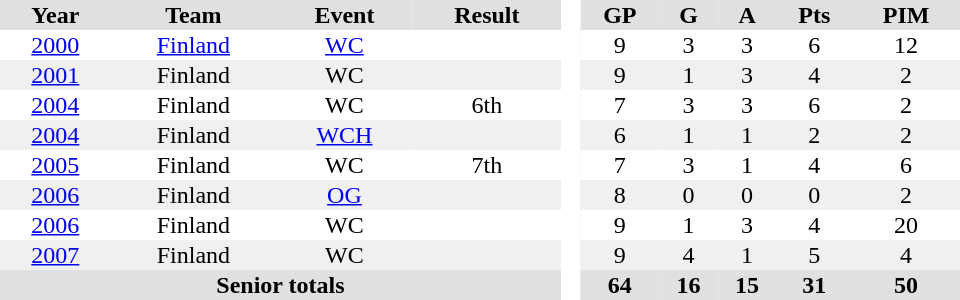<table border="0" cellpadding="1" cellspacing="0" style="text-align:center; width:40em">
<tr ALIGN="center" bgcolor="#e0e0e0">
<th>Year</th>
<th>Team</th>
<th>Event</th>
<th>Result</th>
<th rowspan="99" bgcolor="#ffffff"> </th>
<th>GP</th>
<th>G</th>
<th>A</th>
<th>Pts</th>
<th>PIM</th>
</tr>
<tr>
<td><a href='#'>2000</a></td>
<td><a href='#'>Finland</a></td>
<td><a href='#'>WC</a></td>
<td></td>
<td>9</td>
<td>3</td>
<td>3</td>
<td>6</td>
<td>12</td>
</tr>
<tr bgcolor="#f0f0f0">
<td><a href='#'>2001</a></td>
<td>Finland</td>
<td>WC</td>
<td></td>
<td>9</td>
<td>1</td>
<td>3</td>
<td>4</td>
<td>2</td>
</tr>
<tr>
<td><a href='#'>2004</a></td>
<td>Finland</td>
<td>WC</td>
<td>6th</td>
<td>7</td>
<td>3</td>
<td>3</td>
<td>6</td>
<td>2</td>
</tr>
<tr bgcolor="#f0f0f0">
<td><a href='#'>2004</a></td>
<td>Finland</td>
<td><a href='#'>WCH</a></td>
<td></td>
<td>6</td>
<td>1</td>
<td>1</td>
<td>2</td>
<td>2</td>
</tr>
<tr>
<td><a href='#'>2005</a></td>
<td>Finland</td>
<td>WC</td>
<td>7th</td>
<td>7</td>
<td>3</td>
<td>1</td>
<td>4</td>
<td>6</td>
</tr>
<tr bgcolor="#f0f0f0">
<td><a href='#'>2006</a></td>
<td>Finland</td>
<td><a href='#'>OG</a></td>
<td></td>
<td>8</td>
<td>0</td>
<td>0</td>
<td>0</td>
<td>2</td>
</tr>
<tr>
<td><a href='#'>2006</a></td>
<td>Finland</td>
<td>WC</td>
<td></td>
<td>9</td>
<td>1</td>
<td>3</td>
<td>4</td>
<td>20</td>
</tr>
<tr bgcolor="#f0f0f0">
<td><a href='#'>2007</a></td>
<td>Finland</td>
<td>WC</td>
<td></td>
<td>9</td>
<td>4</td>
<td>1</td>
<td>5</td>
<td>4</td>
</tr>
<tr bgcolor="#e0e0e0">
<th colspan="4">Senior totals</th>
<th>64</th>
<th>16</th>
<th>15</th>
<th>31</th>
<th>50</th>
</tr>
</table>
